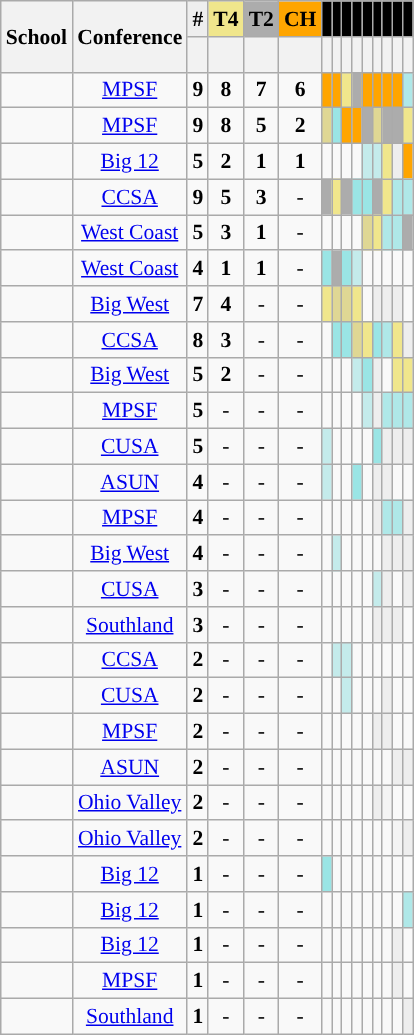<table class="wikitable sortable sticky-table-head sticky-table-col1" style="font-size:90%; text-align: center;">
<tr>
<th rowspan=2>School</th>
<th rowspan=2>Conference</th>
<th style="background: #EEEEEE;">#</th>
<th style="background: #F0E68C;">T4</th>
<th style="background: #ACACAC;">T2</th>
<th style="background: #FFA500;">CH</th>
<th style="background: black;"><a href='#'></a></th>
<th style="background: black;"><a href='#'></a></th>
<th style="background: black;"><a href='#'></a></th>
<th style="background: black;"><a href='#'></a></th>
<th style="background: black;"><a href='#'></a></th>
<th style="background: black;"><a href='#'></a></th>
<th style="background: black;"><a href='#'></a></th>
<th style="background: black;"><a href='#'></a></th>
<th style="background: black;"><a href='#'></a></th>
</tr>
<tr>
<th class="sticky-table-none"><br></th>
<th></th>
<th></th>
<th></th>
<th></th>
<th></th>
<th></th>
<th></th>
<th></th>
<th></th>
<th></th>
<th></th>
<th></th>
</tr>
<tr>
<td><strong></strong></td>
<td><a href='#'>MPSF</a></td>
<td><strong>9</strong></td>
<td><strong>8</strong></td>
<td><strong>7</strong></td>
<td><strong>6</strong></td>
<td style="background:#FFA500"><strong></strong></td>
<td style="background:#FFA500"><strong></strong></td>
<td style="background:#F0E68C"></td>
<td style="background:#ACACAC"></td>
<td style="background:#FFA500"><strong></strong></td>
<td style="background:#FFA500"><strong></strong></td>
<td style="background:#FFA500"><strong></strong></td>
<td style="background:#FFA500"><strong></strong></td>
<td style="background:#AFE8E8"></td>
</tr>
<tr>
<td><strong><a href='#'></a></strong></td>
<td><a href='#'>MPSF</a></td>
<td><strong>9</strong></td>
<td><strong>8</strong></td>
<td><strong>5</strong></td>
<td><strong>2</strong></td>
<td style="background:#DFD794"></td>
<td style="background:#9AE5E5"></td>
<td style="background:#FFA500"><strong></strong></td>
<td style="background:#FFA500"><strong></strong></td>
<td style="background:#ACACAC"></td>
<td style="background:#DFD794"></td>
<td style="background:#ACACAC"></td>
<td style="background:#ACACAC"></td>
<td style="background:#F0E68C"></td>
</tr>
<tr>
<td><strong><a href='#'></a></strong></td>
<td><a href='#'>Big 12</a></td>
<td><strong>5</strong></td>
<td><strong>2</strong></td>
<td><strong>1</strong></td>
<td><strong>1</strong></td>
<td></td>
<td></td>
<td></td>
<td></td>
<td style="background:#C4EBEB"></td>
<td style="background:#C4EBEB"></td>
<td style="background:#F0E68C"></td>
<td style="background:#EEEEEE"></td>
<td style="background:#FFA500"><strong></strong></td>
</tr>
<tr>
<td><strong></strong></td>
<td><a href='#'>CCSA</a></td>
<td><strong>9</strong></td>
<td><strong>5</strong></td>
<td><strong>3</strong></td>
<td>-</td>
<td style="background:#ACACAC"></td>
<td style="background:#F0E68C"></td>
<td style="background:#ACACAC"></td>
<td style="background:#9AE5E5"></td>
<td style="background:#9AE5E5"></td>
<td style="background:#ACACAC"></td>
<td style="background:#F0E68C"></td>
<td style="background:#AFE8E8"></td>
<td style="background:#AFE8E8"></td>
</tr>
<tr>
<td><strong><a href='#'></a></strong></td>
<td><a href='#'>West Coast</a></td>
<td><strong>5</strong></td>
<td><strong>3</strong></td>
<td><strong>1</strong></td>
<td>-</td>
<td></td>
<td></td>
<td></td>
<td></td>
<td style="background:#DFD794"></td>
<td style="background:#F0E68C"></td>
<td style="background:#AFE8E8"></td>
<td style="background:#AFE8E8"></td>
<td style="background:#ACACAC"></td>
</tr>
<tr>
<td><strong></strong></td>
<td><a href='#'>West Coast</a></td>
<td><strong>4</strong></td>
<td><strong>1</strong></td>
<td><strong>1</strong></td>
<td>-</td>
<td style="background:#9AE5E5"></td>
<td style="background:#ACACAC"></td>
<td style="background:#9AE5E5"></td>
<td style="background:#C4EBEB"></td>
<td></td>
<td></td>
<td></td>
<td></td>
<td></td>
</tr>
<tr>
<td><strong><a href='#'></a></strong></td>
<td><a href='#'>Big West</a></td>
<td><strong>7</strong></td>
<td><strong>4</strong></td>
<td>-</td>
<td>-</td>
<td style="background:#F0E68C"></td>
<td style="background:#DFD794"></td>
<td style="background:#DFD794"></td>
<td style="background:#F0E68C"></td>
<td></td>
<td style="background:#EEEEEE"></td>
<td style="background:#EEEEEE"></td>
<td style="background:#EEEEEE"></td>
<td></td>
</tr>
<tr>
<td><strong></strong></td>
<td><a href='#'>CCSA</a></td>
<td><strong>8</strong></td>
<td><strong>3</strong></td>
<td>-</td>
<td>-</td>
<td></td>
<td style="background:#9AE5E5"></td>
<td style="background:#9AE5E5"></td>
<td style="background:#DFD794"></td>
<td style="background:#F0E68C"></td>
<td style="background:#9AE5E5"></td>
<td style="background:#AFE8E8"></td>
<td style="background:#F0E68C"></td>
<td style="background:#EEEEEE"></td>
</tr>
<tr>
<td><strong></strong></td>
<td><a href='#'>Big West</a></td>
<td><strong>5</strong></td>
<td><strong>2</strong></td>
<td>-</td>
<td>-</td>
<td></td>
<td></td>
<td></td>
<td style="background:#C4EBEB"></td>
<td style="background:#9AE5E5"></td>
<td style="background:#EEEEEE"></td>
<td></td>
<td style="background:#F0E68C"></td>
<td style="background:#F0E68C"></td>
</tr>
<tr>
<td><strong><a href='#'></a></strong></td>
<td><a href='#'>MPSF</a></td>
<td><strong>5</strong></td>
<td>-</td>
<td>-</td>
<td>-</td>
<td></td>
<td></td>
<td></td>
<td></td>
<td style="background:#C4EBEB"></td>
<td style="background:#EEEEEE"></td>
<td style="background:#AFE8E8"></td>
<td style="background:#AFE8E8"></td>
<td style="background:#AFE8E8"></td>
</tr>
<tr>
<td><strong><a href='#'></a></strong></td>
<td><a href='#'>CUSA</a></td>
<td><strong>5</strong></td>
<td>-</td>
<td>-</td>
<td>-</td>
<td style="background:#C4EBEB"></td>
<td></td>
<td></td>
<td></td>
<td></td>
<td style="background:#9AE5E5"></td>
<td style="background:#EEEEEE"></td>
<td style="background:#EEEEEE"></td>
<td style="background:#EEEEEE"></td>
</tr>
<tr>
<td><strong><a href='#'></a></strong></td>
<td><a href='#'>ASUN</a></td>
<td><strong>4</strong></td>
<td>-</td>
<td>-</td>
<td>-</td>
<td style="background:#C4EBEB"></td>
<td></td>
<td></td>
<td style="background:#9AE5E5"></td>
<td></td>
<td style="background:#EEEEEE"></td>
<td style="background:#EEEEEE"></td>
<td></td>
<td></td>
</tr>
<tr>
<td><strong></strong></td>
<td><a href='#'>MPSF</a></td>
<td><strong>4</strong></td>
<td>-</td>
<td>-</td>
<td>-</td>
<td></td>
<td></td>
<td></td>
<td></td>
<td></td>
<td style="background:#EEEEEE"></td>
<td style="background:#AFE8E8"></td>
<td style="background:#AFE8E8"></td>
<td style="background:#EEEEEE"></td>
</tr>
<tr>
<td><strong></strong></td>
<td><a href='#'>Big West</a></td>
<td><strong>4</strong></td>
<td>-</td>
<td>-</td>
<td>-</td>
<td></td>
<td style="background:#C4EBEB"></td>
<td></td>
<td></td>
<td></td>
<td></td>
<td style="background:#EEEEEE"></td>
<td style="background:#EEEEEE"></td>
<td style="background:#EEEEEE"></td>
</tr>
<tr>
<td><strong><a href='#'></a></strong></td>
<td><a href='#'>CUSA</a></td>
<td><strong>3</strong></td>
<td>-</td>
<td>-</td>
<td>-</td>
<td></td>
<td></td>
<td></td>
<td></td>
<td></td>
<td style="background:#C4EBEB"></td>
<td style="background:#EEEEEE"></td>
<td></td>
<td style="background:#EEEEEE"></td>
</tr>
<tr>
<td><strong></strong></td>
<td><a href='#'>Southland</a></td>
<td><strong>3</strong></td>
<td>-</td>
<td>-</td>
<td>-</td>
<td></td>
<td></td>
<td></td>
<td></td>
<td></td>
<td style="background:#EEEEEE"></td>
<td style="background:#EEEEEE"></td>
<td style="background:#EEEEEE"></td>
<td></td>
</tr>
<tr>
<td><strong><a href='#'></a></strong></td>
<td><a href='#'>CCSA</a></td>
<td><strong>2</strong></td>
<td>-</td>
<td>-</td>
<td>-</td>
<td></td>
<td style="background:#C4EBEB"></td>
<td style="background:#C4EBEB"></td>
<td></td>
<td></td>
<td></td>
<td></td>
<td></td>
<td></td>
</tr>
<tr>
<td><strong></strong></td>
<td><a href='#'>CUSA</a></td>
<td><strong>2</strong></td>
<td>-</td>
<td>-</td>
<td>-</td>
<td></td>
<td></td>
<td style="background:#C4EBEB"></td>
<td></td>
<td></td>
<td></td>
<td style="background:#EEEEEE"></td>
<td></td>
<td></td>
</tr>
<tr>
<td><strong><a href='#'></a></strong></td>
<td><a href='#'>MPSF</a></td>
<td><strong>2</strong></td>
<td>-</td>
<td>-</td>
<td>-</td>
<td></td>
<td></td>
<td></td>
<td></td>
<td></td>
<td style="background:#EEEEEE"></td>
<td style="background:#EEEEEE"></td>
<td></td>
<td></td>
</tr>
<tr>
<td><strong></strong></td>
<td><a href='#'>ASUN</a></td>
<td><strong>2</strong></td>
<td>-</td>
<td>-</td>
<td>-</td>
<td></td>
<td></td>
<td></td>
<td></td>
<td></td>
<td></td>
<td></td>
<td style="background:#EEEEEE"></td>
<td style="background:#EEEEEE"></td>
</tr>
<tr>
<td><strong></strong></td>
<td><a href='#'>Ohio Valley</a></td>
<td><strong>2</strong></td>
<td>-</td>
<td>-</td>
<td>-</td>
<td></td>
<td></td>
<td></td>
<td></td>
<td></td>
<td style="background:#EEEEEE"></td>
<td style="background:#F4F4F4; color:#555555"></td>
<td></td>
<td></td>
</tr>
<tr>
<td><strong></strong></td>
<td><a href='#'>Ohio Valley</a></td>
<td><strong>2</strong></td>
<td>-</td>
<td>-</td>
<td>-</td>
<td></td>
<td></td>
<td></td>
<td></td>
<td></td>
<td></td>
<td></td>
<td style="background:#F4F4F4; color:#555555"></td>
<td style="background:#EEEEEE"></td>
</tr>
<tr>
<td><strong><a href='#'></a></strong></td>
<td><a href='#'>Big 12</a></td>
<td><strong>1</strong></td>
<td>-</td>
<td>-</td>
<td>-</td>
<td style="background:#9AE5E5"></td>
<td></td>
<td></td>
<td></td>
<td></td>
<td></td>
<td></td>
<td></td>
<td></td>
</tr>
<tr>
<td><strong><a href='#'></a></strong></td>
<td><a href='#'>Big 12</a></td>
<td><strong>1</strong></td>
<td>-</td>
<td>-</td>
<td>-</td>
<td></td>
<td></td>
<td></td>
<td></td>
<td></td>
<td></td>
<td></td>
<td></td>
<td style="background:#AFE8E8"></td>
</tr>
<tr>
<td><strong></strong></td>
<td><a href='#'>Big 12</a></td>
<td><strong>1</strong></td>
<td>-</td>
<td>-</td>
<td>-</td>
<td></td>
<td></td>
<td></td>
<td></td>
<td></td>
<td></td>
<td></td>
<td style="background:#EEEEEE"></td>
<td></td>
</tr>
<tr>
<td><strong></strong></td>
<td><a href='#'>MPSF</a></td>
<td><strong>1</strong></td>
<td>-</td>
<td>-</td>
<td>-</td>
<td></td>
<td></td>
<td></td>
<td></td>
<td></td>
<td></td>
<td></td>
<td style="background:#EEEEEE"></td>
<td></td>
</tr>
<tr>
<td><strong><a href='#'></a></strong></td>
<td><a href='#'>Southland</a></td>
<td><strong>1</strong></td>
<td>-</td>
<td>-</td>
<td>-</td>
<td></td>
<td></td>
<td></td>
<td></td>
<td></td>
<td></td>
<td></td>
<td></td>
<td style="background:#EEEEEE"></td>
</tr>
</table>
